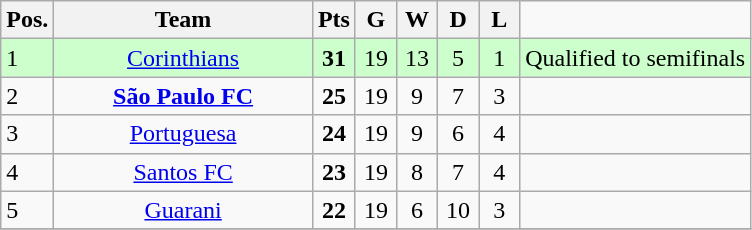<table class="wikitable" style="text-align: center;">
<tr>
<th width="20">Pos.</th>
<th width="165">Team</th>
<th width="20">Pts</th>
<th width="20">G</th>
<th width="20">W</th>
<th width="20">D</th>
<th width="20">L</th>
</tr>
<tr bgcolor=#CCFFCC>
<td style="text-align:left;">1</td>
<td><a href='#'>Corinthians</a></td>
<td><strong>31</strong></td>
<td>19</td>
<td>13</td>
<td>5</td>
<td>1</td>
<td>Qualified to semifinals</td>
</tr>
<tr>
<td style="text-align:left;">2</td>
<td><strong><a href='#'>São Paulo FC</a></strong></td>
<td><strong>25</strong></td>
<td>19</td>
<td>9</td>
<td>7</td>
<td>3</td>
<td></td>
</tr>
<tr>
<td style="text-align:left;">3</td>
<td><a href='#'>Portuguesa</a></td>
<td><strong>24</strong></td>
<td>19</td>
<td>9</td>
<td>6</td>
<td>4</td>
<td></td>
</tr>
<tr>
<td style="text-align:left;">4</td>
<td><a href='#'>Santos FC</a></td>
<td><strong>23</strong></td>
<td>19</td>
<td>8</td>
<td>7</td>
<td>4</td>
<td></td>
</tr>
<tr>
<td style="text-align:left;">5</td>
<td><a href='#'>Guarani</a></td>
<td><strong>22</strong></td>
<td>19</td>
<td>6</td>
<td>10</td>
<td>3</td>
<td></td>
</tr>
<tr>
</tr>
</table>
